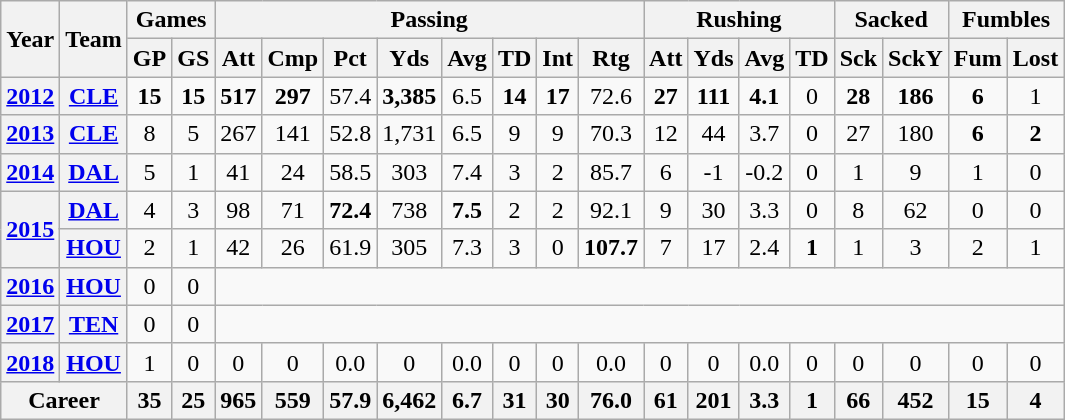<table class="wikitable" style="text-align: center;">
<tr>
<th rowspan="2">Year</th>
<th rowspan="2">Team</th>
<th colspan="2">Games</th>
<th colspan="8">Passing</th>
<th colspan="4">Rushing</th>
<th colspan="2">Sacked</th>
<th colspan="2">Fumbles</th>
</tr>
<tr>
<th>GP</th>
<th>GS</th>
<th>Att</th>
<th>Cmp</th>
<th>Pct</th>
<th>Yds</th>
<th>Avg</th>
<th>TD</th>
<th>Int</th>
<th>Rtg</th>
<th>Att</th>
<th>Yds</th>
<th>Avg</th>
<th>TD</th>
<th>Sck</th>
<th>SckY</th>
<th>Fum</th>
<th>Lost</th>
</tr>
<tr>
<th><a href='#'>2012</a></th>
<th><a href='#'>CLE</a></th>
<td><strong>15</strong></td>
<td><strong>15</strong></td>
<td><strong>517</strong></td>
<td><strong>297</strong></td>
<td>57.4</td>
<td><strong>3,385</strong></td>
<td>6.5</td>
<td><strong>14</strong></td>
<td><strong>17</strong></td>
<td>72.6</td>
<td><strong>27</strong></td>
<td><strong>111</strong></td>
<td><strong>4.1</strong></td>
<td>0</td>
<td><strong>28</strong></td>
<td><strong>186</strong></td>
<td><strong>6</strong></td>
<td>1</td>
</tr>
<tr>
<th><a href='#'>2013</a></th>
<th><a href='#'>CLE</a></th>
<td>8</td>
<td>5</td>
<td>267</td>
<td>141</td>
<td>52.8</td>
<td>1,731</td>
<td>6.5</td>
<td>9</td>
<td>9</td>
<td>70.3</td>
<td>12</td>
<td>44</td>
<td>3.7</td>
<td>0</td>
<td>27</td>
<td>180</td>
<td><strong>6</strong></td>
<td><strong>2</strong></td>
</tr>
<tr>
<th><a href='#'>2014</a></th>
<th><a href='#'>DAL</a></th>
<td>5</td>
<td>1</td>
<td>41</td>
<td>24</td>
<td>58.5</td>
<td>303</td>
<td>7.4</td>
<td>3</td>
<td>2</td>
<td>85.7</td>
<td>6</td>
<td>-1</td>
<td>-0.2</td>
<td>0</td>
<td>1</td>
<td>9</td>
<td>1</td>
<td>0</td>
</tr>
<tr>
<th rowspan="2"><a href='#'>2015</a></th>
<th><a href='#'>DAL</a></th>
<td>4</td>
<td>3</td>
<td>98</td>
<td>71</td>
<td><strong>72.4</strong></td>
<td>738</td>
<td><strong>7.5</strong></td>
<td>2</td>
<td>2</td>
<td>92.1</td>
<td>9</td>
<td>30</td>
<td>3.3</td>
<td>0</td>
<td>8</td>
<td>62</td>
<td>0</td>
<td>0</td>
</tr>
<tr>
<th><a href='#'>HOU</a></th>
<td>2</td>
<td>1</td>
<td>42</td>
<td>26</td>
<td>61.9</td>
<td>305</td>
<td>7.3</td>
<td>3</td>
<td>0</td>
<td><strong>107.7</strong></td>
<td>7</td>
<td>17</td>
<td>2.4</td>
<td><strong>1</strong></td>
<td>1</td>
<td>3</td>
<td>2</td>
<td>1</td>
</tr>
<tr>
<th><a href='#'>2016</a></th>
<th><a href='#'>HOU</a></th>
<td>0</td>
<td>0</td>
<td colspan="16"></td>
</tr>
<tr>
<th><a href='#'>2017</a></th>
<th><a href='#'>TEN</a></th>
<td>0</td>
<td>0</td>
<td colspan="16"></td>
</tr>
<tr>
<th><a href='#'>2018</a></th>
<th><a href='#'>HOU</a></th>
<td>1</td>
<td>0</td>
<td>0</td>
<td>0</td>
<td>0.0</td>
<td>0</td>
<td>0.0</td>
<td>0</td>
<td>0</td>
<td>0.0</td>
<td>0</td>
<td>0</td>
<td>0.0</td>
<td>0</td>
<td>0</td>
<td>0</td>
<td>0</td>
<td>0</td>
</tr>
<tr>
<th colspan="2">Career</th>
<th>35</th>
<th>25</th>
<th>965</th>
<th>559</th>
<th>57.9</th>
<th>6,462</th>
<th>6.7</th>
<th>31</th>
<th>30</th>
<th>76.0</th>
<th>61</th>
<th>201</th>
<th>3.3</th>
<th>1</th>
<th>66</th>
<th>452</th>
<th>15</th>
<th>4</th>
</tr>
</table>
